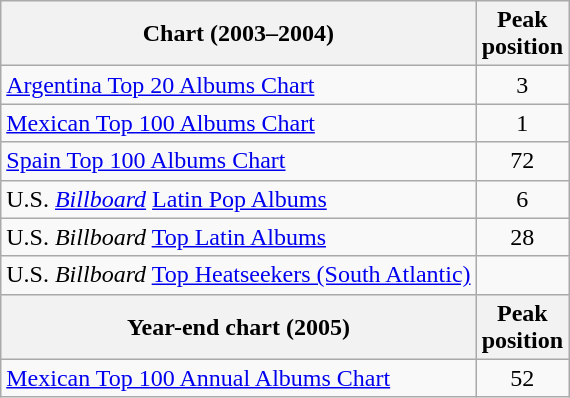<table class="wikitable sortable">
<tr>
<th align="left">Chart (2003–2004)</th>
<th align="left">Peak<br>position</th>
</tr>
<tr>
<td><a href='#'>Argentina Top 20 Albums Chart</a></td>
<td style="text-align:center;">3</td>
</tr>
<tr>
<td align="left"><a href='#'>Mexican Top 100 Albums Chart</a></td>
<td style="text-align:center;">1</td>
</tr>
<tr>
<td align="left"><a href='#'>Spain Top 100 Albums Chart</a></td>
<td style="text-align:center;">72</td>
</tr>
<tr>
<td align="left">U.S. <em><a href='#'>Billboard</a></em> <a href='#'>Latin Pop Albums</a></td>
<td style="text-align:center;">6</td>
</tr>
<tr>
<td align="left">U.S. <em>Billboard</em> <a href='#'>Top Latin Albums</a></td>
<td style="text-align:center;">28</td>
</tr>
<tr>
<td>U.S. <em>Billboard</em> <a href='#'>Top Heatseekers (South Atlantic)</a></td>
<td></td>
</tr>
<tr>
<th align="left">Year-end chart (2005)</th>
<th align="left">Peak<br>position</th>
</tr>
<tr>
<td align="left"><a href='#'>Mexican Top 100 Annual Albums Chart</a></td>
<td style="text-align:center;">52</td>
</tr>
</table>
